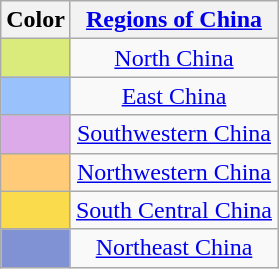<table class="wikitable" style="width:auto; text-align:center;">
<tr>
<th>Color</th>
<th><a href='#'>Regions of China</a></th>
</tr>
<tr>
<td style="background-color: #daea7b; width:20px;"></td>
<td><a href='#'>North China</a></td>
</tr>
<tr>
<td style="background-color: #99c1fb; width:20px;"></td>
<td><a href='#'>East China</a></td>
</tr>
<tr>
<td style="background-color: #dca9e9; width:20px;"></td>
<td><a href='#'>Southwestern China</a></td>
</tr>
<tr>
<td style="background-color: #ffcb78; width:20px;"></td>
<td><a href='#'>Northwestern China</a></td>
</tr>
<tr>
<td style="background-color: #fadb4c; width:20px;"></td>
<td><a href='#'>South Central China</a></td>
</tr>
<tr>
<td style="background-color: #8092d4; width:20px;"></td>
<td><a href='#'>Northeast China</a></td>
</tr>
</table>
